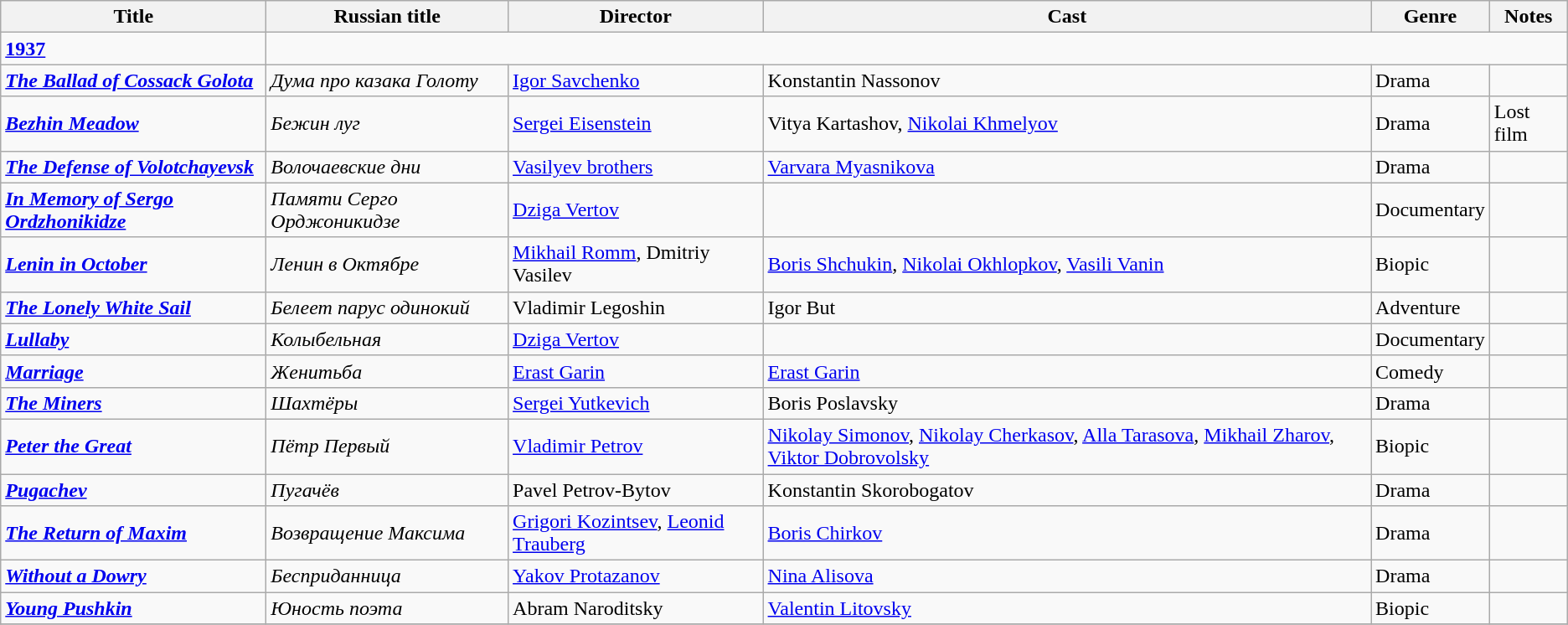<table class="wikitable">
<tr>
<th>Title</th>
<th>Russian title</th>
<th>Director</th>
<th>Cast</th>
<th>Genre</th>
<th>Notes</th>
</tr>
<tr>
<td><strong><a href='#'>1937</a></strong></td>
</tr>
<tr>
<td><strong><em><a href='#'>The Ballad of Cossack Golota</a></em></strong></td>
<td><em>Дума про казака Голоту</em></td>
<td><a href='#'>Igor Savchenko</a></td>
<td>Konstantin Nassonov</td>
<td>Drama</td>
<td></td>
</tr>
<tr>
<td><strong><em><a href='#'>Bezhin Meadow</a></em></strong></td>
<td><em>Бежин луг</em></td>
<td><a href='#'>Sergei Eisenstein</a></td>
<td>Vitya Kartashov, <a href='#'>Nikolai Khmelyov</a></td>
<td>Drama</td>
<td>Lost film</td>
</tr>
<tr>
<td><strong><em><a href='#'>The Defense of Volotchayevsk</a></em></strong></td>
<td><em>Волочаевские дни</em></td>
<td><a href='#'>Vasilyev brothers</a></td>
<td><a href='#'>Varvara Myasnikova</a></td>
<td>Drama</td>
<td></td>
</tr>
<tr>
<td><strong><em><a href='#'>In Memory of Sergo Ordzhonikidze</a></em></strong></td>
<td><em>Памяти Серго Орджоникидзе</em></td>
<td><a href='#'>Dziga Vertov</a></td>
<td></td>
<td>Documentary</td>
<td></td>
</tr>
<tr>
<td><strong><em><a href='#'>Lenin in October</a></em></strong></td>
<td><em>Ленин в Октябре</em></td>
<td><a href='#'>Mikhail Romm</a>, Dmitriy Vasilev</td>
<td><a href='#'>Boris Shchukin</a>,  <a href='#'>Nikolai Okhlopkov</a>,  <a href='#'>Vasili Vanin</a></td>
<td>Biopic</td>
<td></td>
</tr>
<tr>
<td><strong><em><a href='#'>The Lonely White Sail</a></em></strong></td>
<td><em>Белеет парус одинокий</em></td>
<td>Vladimir Legoshin</td>
<td>Igor But</td>
<td>Adventure</td>
<td></td>
</tr>
<tr>
<td><strong><em><a href='#'>Lullaby</a></em></strong></td>
<td><em>Колыбельная</em></td>
<td><a href='#'>Dziga Vertov</a></td>
<td></td>
<td>Documentary</td>
<td></td>
</tr>
<tr>
<td><strong><em><a href='#'>Marriage</a></em></strong></td>
<td><em>Женитьба</em></td>
<td><a href='#'>Erast Garin</a></td>
<td><a href='#'>Erast Garin</a></td>
<td>Comedy</td>
<td></td>
</tr>
<tr>
<td><strong><em><a href='#'>The Miners</a></em></strong></td>
<td><em>Шахтёры</em></td>
<td><a href='#'>Sergei Yutkevich</a></td>
<td>Boris Poslavsky</td>
<td>Drama</td>
<td></td>
</tr>
<tr>
<td><strong><em><a href='#'>Peter the Great</a></em></strong></td>
<td><em>Пётр Первый</em></td>
<td><a href='#'>Vladimir Petrov</a></td>
<td><a href='#'>Nikolay Simonov</a>, <a href='#'>Nikolay Cherkasov</a>, <a href='#'>Alla Tarasova</a>, <a href='#'>Mikhail Zharov</a>, <a href='#'>Viktor Dobrovolsky</a></td>
<td>Biopic</td>
<td></td>
</tr>
<tr>
<td><strong><em><a href='#'>Pugachev</a></em></strong></td>
<td><em>Пугачёв</em></td>
<td>Pavel Petrov-Bytov</td>
<td>Konstantin Skorobogatov</td>
<td>Drama</td>
<td></td>
</tr>
<tr>
<td><strong><em><a href='#'>The Return of Maxim</a></em></strong></td>
<td><em>Возвращение Максима</em></td>
<td><a href='#'>Grigori Kozintsev</a>, <a href='#'>Leonid Trauberg</a></td>
<td><a href='#'>Boris Chirkov</a></td>
<td>Drama</td>
<td></td>
</tr>
<tr>
<td><strong><em><a href='#'>Without a Dowry</a></em></strong></td>
<td><em>Бесприданница</em></td>
<td><a href='#'>Yakov Protazanov</a></td>
<td><a href='#'>Nina Alisova</a></td>
<td>Drama</td>
<td></td>
</tr>
<tr>
<td><strong><em><a href='#'>Young Pushkin</a></em></strong></td>
<td><em>Юность поэта</em></td>
<td>Abram Naroditsky</td>
<td><a href='#'>Valentin Litovsky</a></td>
<td>Biopic</td>
<td></td>
</tr>
<tr>
</tr>
</table>
